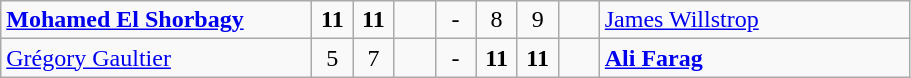<table class="wikitable">
<tr>
<td width=200> <strong><a href='#'>Mohamed El Shorbagy</a></strong></td>
<td style="width:20px; text-align:center;"><strong>11</strong></td>
<td style="width:20px; text-align:center;"><strong>11</strong></td>
<td style="width:20px; text-align:center;"></td>
<td style="width:20px; text-align:center;">-</td>
<td style="width:20px; text-align:center;">8</td>
<td style="width:20px; text-align:center;">9</td>
<td style="width:20px; text-align:center;"></td>
<td width=200> <a href='#'>James Willstrop</a></td>
</tr>
<tr>
<td width=200> <a href='#'>Grégory Gaultier</a></td>
<td style="width:20px; text-align:center;">5</td>
<td style="width:20px; text-align:center;">7</td>
<td style="width:20px; text-align:center;"></td>
<td style="width:20px; text-align:center;">-</td>
<td style="width:20px; text-align:center;"><strong>11</strong></td>
<td style="width:20px; text-align:center;"><strong>11</strong></td>
<td style="width:20px; text-align:center;"></td>
<td width=200> <strong><a href='#'>Ali Farag</a></strong></td>
</tr>
</table>
